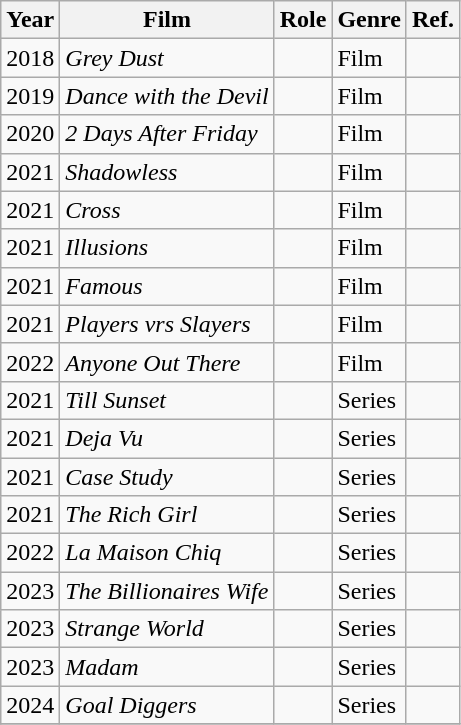<table class="wikitable">
<tr>
<th>Year</th>
<th>Film</th>
<th>Role</th>
<th>Genre</th>
<th>Ref.</th>
</tr>
<tr>
<td>2018</td>
<td><em>Grey Dust</em></td>
<td></td>
<td>Film</td>
<td></td>
</tr>
<tr>
<td>2019</td>
<td><em>Dance with the Devil</em></td>
<td></td>
<td>Film</td>
<td></td>
</tr>
<tr>
<td>2020</td>
<td><em>2 Days After Friday</em></td>
<td></td>
<td>Film</td>
<td></td>
</tr>
<tr>
<td>2021</td>
<td><em>Shadowless</em></td>
<td></td>
<td>Film</td>
<td></td>
</tr>
<tr>
<td>2021</td>
<td><em>Cross</em></td>
<td></td>
<td>Film</td>
<td></td>
</tr>
<tr>
<td>2021</td>
<td><em>Illusions</em></td>
<td></td>
<td>Film</td>
<td></td>
</tr>
<tr>
<td>2021</td>
<td><em>Famous</em></td>
<td></td>
<td>Film</td>
<td></td>
</tr>
<tr>
<td>2021</td>
<td><em>Players vrs Slayers</em></td>
<td></td>
<td>Film</td>
<td></td>
</tr>
<tr>
<td>2022</td>
<td><em>Anyone Out There</em></td>
<td></td>
<td>Film</td>
<td></td>
</tr>
<tr>
<td>2021</td>
<td><em>Till Sunset </em></td>
<td></td>
<td>Series</td>
<td></td>
</tr>
<tr>
<td>2021</td>
<td><em>Deja Vu</em></td>
<td></td>
<td>Series</td>
<td></td>
</tr>
<tr>
<td>2021</td>
<td><em>Case Study </em></td>
<td></td>
<td>Series</td>
<td></td>
</tr>
<tr>
<td>2021</td>
<td><em>The Rich Girl </em></td>
<td></td>
<td>Series</td>
<td></td>
</tr>
<tr>
<td>2022</td>
<td><em>La Maison Chiq</em></td>
<td></td>
<td>Series</td>
<td></td>
</tr>
<tr>
<td>2023</td>
<td><em>The Billionaires Wife</em></td>
<td></td>
<td>Series</td>
<td></td>
</tr>
<tr>
<td>2023</td>
<td><em>Strange World</em></td>
<td></td>
<td>Series</td>
<td></td>
</tr>
<tr>
<td>2023</td>
<td><em>Madam</em></td>
<td></td>
<td>Series</td>
<td></td>
</tr>
<tr>
<td>2024</td>
<td><em>Goal Diggers</em></td>
<td></td>
<td>Series</td>
<td></td>
</tr>
<tr>
</tr>
</table>
